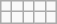<table class="wikitable">
<tr>
<td></td>
<td></td>
<td></td>
<td></td>
<td></td>
</tr>
<tr>
<td></td>
<td></td>
<td></td>
<td></td>
<td></td>
</tr>
</table>
